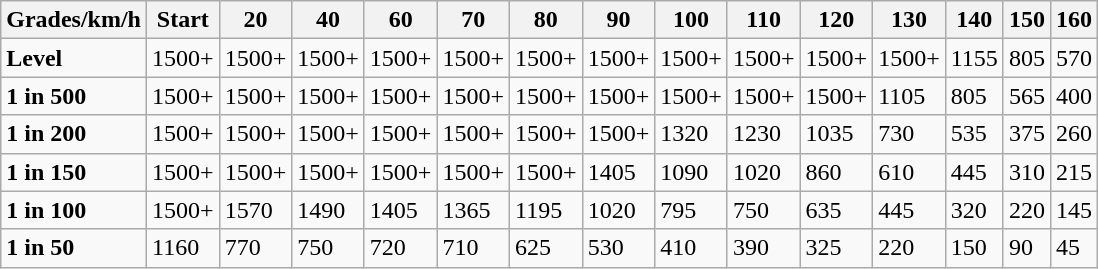<table class="wikitable">
<tr>
<th>Grades/km/h</th>
<th>Start</th>
<th>20</th>
<th>40</th>
<th>60</th>
<th>70</th>
<th>80</th>
<th>90</th>
<th>100</th>
<th>110</th>
<th>120</th>
<th>130</th>
<th>140</th>
<th>150</th>
<th>160</th>
</tr>
<tr>
<td><strong>Level</strong></td>
<td>1500+</td>
<td>1500+</td>
<td>1500+</td>
<td>1500+</td>
<td>1500+</td>
<td>1500+</td>
<td>1500+</td>
<td>1500+</td>
<td>1500+</td>
<td>1500+</td>
<td>1500+</td>
<td>1155</td>
<td>805</td>
<td>570</td>
</tr>
<tr>
<td><strong>1 in 500</strong></td>
<td>1500+</td>
<td>1500+</td>
<td>1500+</td>
<td>1500+</td>
<td>1500+</td>
<td>1500+</td>
<td>1500+</td>
<td>1500+</td>
<td>1500+</td>
<td>1500+</td>
<td>1105</td>
<td>805</td>
<td>565</td>
<td>400</td>
</tr>
<tr>
<td><strong>1 in 200</strong></td>
<td>1500+</td>
<td>1500+</td>
<td>1500+</td>
<td>1500+</td>
<td>1500+</td>
<td>1500+</td>
<td>1500+</td>
<td>1320</td>
<td>1230</td>
<td>1035</td>
<td>730</td>
<td>535</td>
<td>375</td>
<td>260</td>
</tr>
<tr>
<td><strong>1 in 150</strong></td>
<td>1500+</td>
<td>1500+</td>
<td>1500+</td>
<td>1500+</td>
<td>1500+</td>
<td>1500+</td>
<td>1405</td>
<td>1090</td>
<td>1020</td>
<td>860</td>
<td>610</td>
<td>445</td>
<td>310</td>
<td>215</td>
</tr>
<tr>
<td><strong>1 in 100</strong></td>
<td>1500+</td>
<td>1570</td>
<td>1490</td>
<td>1405</td>
<td>1365</td>
<td>1195</td>
<td>1020</td>
<td>795</td>
<td>750</td>
<td>635</td>
<td>445</td>
<td>320</td>
<td>220</td>
<td>145</td>
</tr>
<tr>
<td><strong>1 in 50</strong></td>
<td>1160</td>
<td>770</td>
<td>750</td>
<td>720</td>
<td>710</td>
<td>625</td>
<td>530</td>
<td>410</td>
<td>390</td>
<td>325</td>
<td>220</td>
<td>150</td>
<td>90</td>
<td>45</td>
</tr>
</table>
